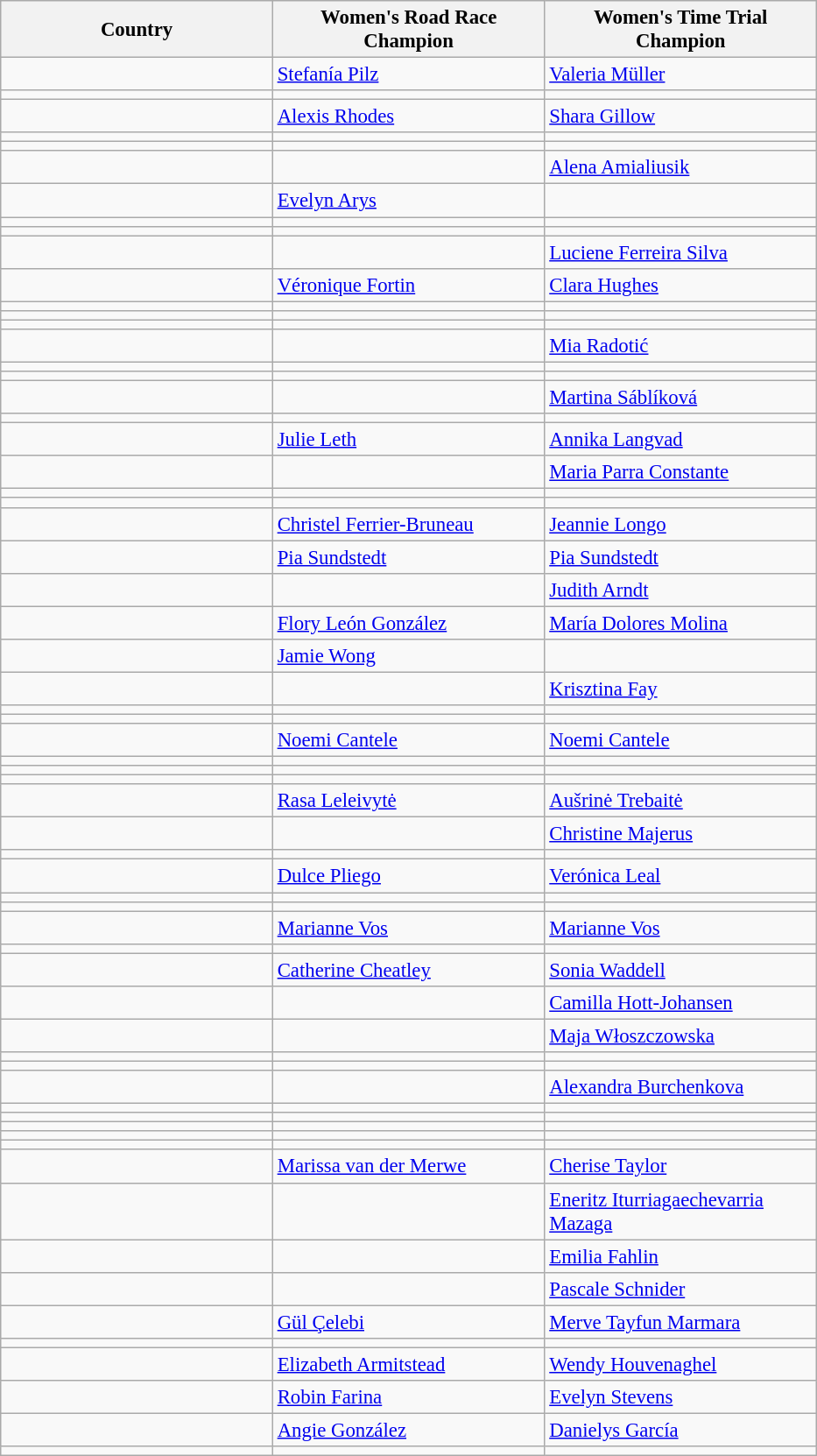<table class="wikitable sortable" style="font-size: 95%;">
<tr>
<th width="200">Country</th>
<th width="200">Women's Road Race Champion</th>
<th width="200">Women's Time Trial Champion</th>
</tr>
<tr align="left" valign=top>
<td></td>
<td><a href='#'>Stefanía Pilz</a></td>
<td><a href='#'>Valeria Müller</a></td>
</tr>
<tr align="left" valign=top>
<td></td>
<td></td>
<td></td>
</tr>
<tr align="left" valign=top>
<td></td>
<td><a href='#'>Alexis Rhodes</a></td>
<td><a href='#'>Shara Gillow</a></td>
</tr>
<tr align="left" valign=top>
<td></td>
<td></td>
<td></td>
</tr>
<tr align="left" valign=top>
<td></td>
<td></td>
<td></td>
</tr>
<tr align="left" valign=top>
<td></td>
<td></td>
<td><a href='#'>Alena Amialiusik</a></td>
</tr>
<tr align="left" valign=top>
<td></td>
<td><a href='#'>Evelyn Arys</a></td>
<td></td>
</tr>
<tr align="left" valign=top>
<td></td>
<td></td>
<td></td>
</tr>
<tr align="left" valign=top>
<td></td>
<td></td>
<td></td>
</tr>
<tr align="left" valign=top>
<td></td>
<td></td>
<td><a href='#'>Luciene Ferreira Silva</a></td>
</tr>
<tr align="left" valign=top>
<td></td>
<td><a href='#'>Véronique Fortin</a></td>
<td><a href='#'>Clara Hughes</a></td>
</tr>
<tr align="left" valign=top>
<td></td>
<td></td>
<td></td>
</tr>
<tr align="left" valign=top>
<td></td>
<td></td>
<td></td>
</tr>
<tr align="left" valign=top>
<td></td>
<td></td>
<td></td>
</tr>
<tr align="left" valign=top>
<td></td>
<td></td>
<td><a href='#'>Mia Radotić</a></td>
</tr>
<tr align="left" valign=top>
<td></td>
<td></td>
<td></td>
</tr>
<tr align="left" valign=top>
<td></td>
<td></td>
<td></td>
</tr>
<tr align="left" valign=top>
<td></td>
<td></td>
<td><a href='#'>Martina Sáblíková</a></td>
</tr>
<tr align="left" valign=top>
<td></td>
<td></td>
<td></td>
</tr>
<tr align="left" valign=top>
<td></td>
<td><a href='#'>Julie Leth</a></td>
<td><a href='#'>Annika Langvad</a></td>
</tr>
<tr align="left" valign=top>
<td></td>
<td></td>
<td><a href='#'>Maria Parra Constante</a></td>
</tr>
<tr align="left" valign=top>
<td></td>
<td></td>
<td></td>
</tr>
<tr align="left" valign=top>
<td></td>
<td></td>
<td></td>
</tr>
<tr align="left" valign=top>
<td></td>
<td><a href='#'>Christel Ferrier-Bruneau</a></td>
<td><a href='#'>Jeannie Longo</a></td>
</tr>
<tr align="left" valign=top>
<td></td>
<td><a href='#'>Pia Sundstedt</a></td>
<td><a href='#'>Pia Sundstedt</a></td>
</tr>
<tr align="left" valign=top>
<td></td>
<td></td>
<td><a href='#'>Judith Arndt</a></td>
</tr>
<tr align="left" valign=top>
<td></td>
<td><a href='#'>Flory León González</a></td>
<td><a href='#'>María Dolores Molina</a></td>
</tr>
<tr align="left" valign=top>
<td></td>
<td><a href='#'>Jamie Wong</a></td>
<td></td>
</tr>
<tr align="left" valign=top>
<td></td>
<td></td>
<td><a href='#'>Krisztina Fay</a></td>
</tr>
<tr align="left" valign=top>
<td></td>
<td></td>
<td></td>
</tr>
<tr align="left" valign=top>
<td></td>
<td></td>
<td></td>
</tr>
<tr align="left" valign=top>
<td></td>
<td><a href='#'>Noemi Cantele</a></td>
<td><a href='#'>Noemi Cantele</a></td>
</tr>
<tr align="left" valign=top>
<td></td>
<td></td>
<td></td>
</tr>
<tr align="left" valign=top>
<td></td>
<td></td>
<td></td>
</tr>
<tr align="left" valign=top>
<td></td>
<td></td>
<td></td>
</tr>
<tr align="left" valign=top>
<td></td>
<td><a href='#'>Rasa Leleivytė</a></td>
<td><a href='#'>Aušrinė Trebaitė</a></td>
</tr>
<tr align="left" valign=top>
<td></td>
<td></td>
<td><a href='#'>Christine Majerus</a></td>
</tr>
<tr align="left" valign=top>
<td></td>
<td></td>
<td></td>
</tr>
<tr align="left" valign=top>
<td></td>
<td><a href='#'>Dulce Pliego</a></td>
<td><a href='#'>Verónica Leal</a></td>
</tr>
<tr align="left" valign=top>
<td></td>
<td></td>
<td></td>
</tr>
<tr align="left" valign=top>
<td></td>
<td></td>
<td></td>
</tr>
<tr align="left" valign=top>
<td></td>
<td><a href='#'>Marianne Vos</a></td>
<td><a href='#'>Marianne Vos</a></td>
</tr>
<tr align="left" valign=top>
<td></td>
<td></td>
<td></td>
</tr>
<tr align="left" valign=top>
<td></td>
<td><a href='#'>Catherine Cheatley</a></td>
<td><a href='#'>Sonia Waddell</a></td>
</tr>
<tr align="left" valign=top>
<td></td>
<td></td>
<td><a href='#'>Camilla Hott-Johansen</a></td>
</tr>
<tr align="left" valign=top>
<td></td>
<td></td>
<td><a href='#'>Maja Włoszczowska</a></td>
</tr>
<tr align="left" valign=top>
<td></td>
<td></td>
<td></td>
</tr>
<tr align="left" valign=top>
<td></td>
<td></td>
<td></td>
</tr>
<tr align="left" valign=top>
<td></td>
<td></td>
<td><a href='#'>Alexandra Burchenkova</a></td>
</tr>
<tr align="left" valign=top>
<td></td>
<td></td>
<td></td>
</tr>
<tr align="left" valign=top>
<td></td>
<td></td>
<td></td>
</tr>
<tr align="left" valign=top>
<td></td>
<td></td>
<td></td>
</tr>
<tr align="left" valign=top>
<td></td>
<td></td>
<td></td>
</tr>
<tr align="left" valign=top>
<td></td>
<td></td>
<td></td>
</tr>
<tr align="left" valign=top>
<td></td>
<td><a href='#'>Marissa van der Merwe</a></td>
<td><a href='#'>Cherise Taylor</a></td>
</tr>
<tr align="left" valign=top>
<td></td>
<td></td>
<td><a href='#'>Eneritz Iturriagaechevarria Mazaga</a></td>
</tr>
<tr align="left" valign=top>
<td></td>
<td></td>
<td><a href='#'>Emilia Fahlin</a></td>
</tr>
<tr align="left" valign=top>
<td></td>
<td></td>
<td><a href='#'>Pascale Schnider</a></td>
</tr>
<tr align="left" valign=top>
<td></td>
<td><a href='#'>Gül Çelebi</a></td>
<td><a href='#'>Merve Tayfun Marmara</a></td>
</tr>
<tr align="left" valign=top>
<td></td>
<td></td>
<td></td>
</tr>
<tr align="left" valign=top>
<td></td>
<td><a href='#'>Elizabeth Armitstead</a></td>
<td><a href='#'>Wendy Houvenaghel</a></td>
</tr>
<tr align="left" valign=top>
<td></td>
<td><a href='#'>Robin Farina</a></td>
<td><a href='#'>Evelyn Stevens</a></td>
</tr>
<tr align="left" valign=top>
<td></td>
<td><a href='#'>Angie González</a></td>
<td><a href='#'>Danielys García</a></td>
</tr>
<tr align="left" valign=top>
<td></td>
<td></td>
<td></td>
</tr>
</table>
